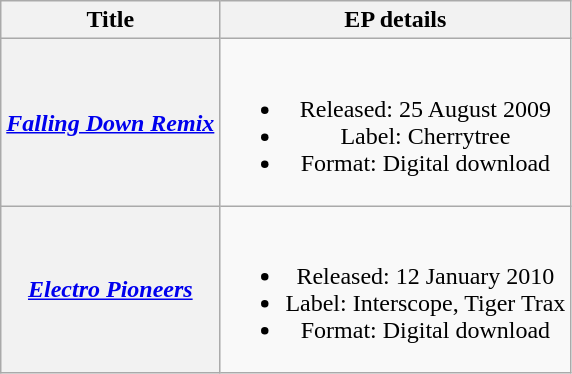<table class="wikitable plainrowheaders" style="text-align:center;">
<tr>
<th scope="col">Title</th>
<th scope="col">EP details</th>
</tr>
<tr>
<th scope="row"><em><a href='#'>Falling Down Remix</a></em></th>
<td><br><ul><li>Released: 25 August 2009</li><li>Label: Cherrytree</li><li>Format: Digital download</li></ul></td>
</tr>
<tr>
<th scope="row"><em><a href='#'>Electro Pioneers</a></em></th>
<td><br><ul><li>Released: 12 January 2010</li><li>Label: Interscope, Tiger Trax</li><li>Format: Digital download</li></ul></td>
</tr>
</table>
